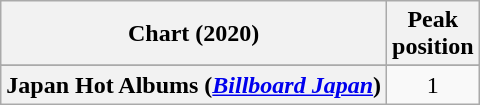<table class="wikitable sortable plainrowheaders" style="text-align:center">
<tr>
<th scope="col">Chart (2020)</th>
<th scope="col">Peak<br>position</th>
</tr>
<tr>
</tr>
<tr>
<th scope="row">Japan Hot Albums (<em><a href='#'>Billboard Japan</a></em>)</th>
<td>1</td>
</tr>
</table>
